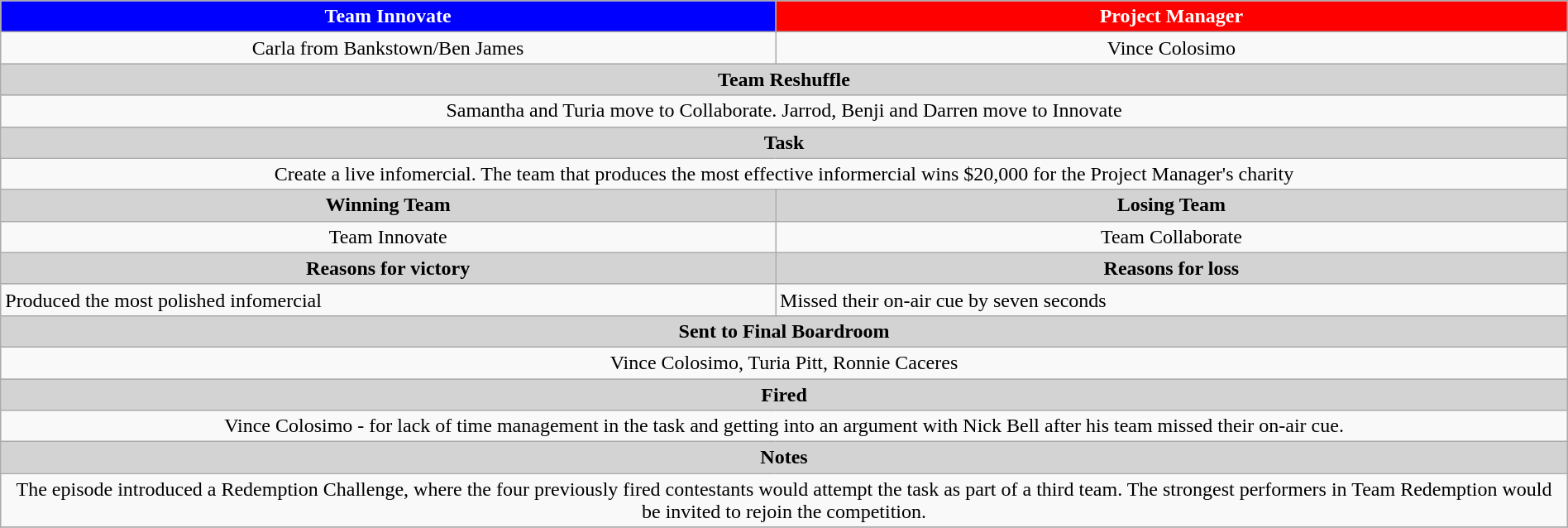<table class="wikitable" style="text-align: center; width:100%">
<tr>
<th style="text-align:center; background:blue;color:white">Team Innovate </th>
<th style="text-align:center; background:red;color:white"> Project Manager</th>
</tr>
<tr>
<td>Carla from Bankstown/Ben James</td>
<td>Vince Colosimo</td>
</tr>
<tr>
<th colspan="2" style="text-align:center; background:lightgrey;">Team Reshuffle</th>
</tr>
<tr>
<td colspan="2">Samantha and Turia move to Collaborate. Jarrod, Benji and Darren move to Innovate</td>
</tr>
<tr>
<th colspan="2" style="text-align:center; background:lightgrey;">Task</th>
</tr>
<tr>
<td colspan="2">Create a live infomercial. The team that produces the most effective informercial wins $20,000 for the Project Manager's charity</td>
</tr>
<tr>
<th style="text-align:center; background:lightgrey;">Winning Team</th>
<th style="text-align:center; background:lightgrey;">Losing Team</th>
</tr>
<tr>
<td>Team Innovate</td>
<td>Team Collaborate</td>
</tr>
<tr>
<th style="text-align:center; background:lightgrey;">Reasons for victory</th>
<th style="text-align:center; background:lightgrey;">Reasons for loss</th>
</tr>
<tr style="text-align: left; ">
<td>Produced the most polished infomercial</td>
<td>Missed their on-air cue by seven seconds</td>
</tr>
<tr>
<th colspan="2" style="text-align:center; background:lightgrey;">Sent to Final Boardroom</th>
</tr>
<tr>
<td colspan="2">Vince Colosimo, Turia Pitt, Ronnie Caceres</td>
</tr>
<tr>
<th colspan="2" style="text-align:center; background:lightgrey;">Fired</th>
</tr>
<tr>
<td colspan="2">Vince Colosimo - for lack of time management in the task and getting into an argument with Nick Bell after his team missed their on-air cue.</td>
</tr>
<tr>
<th colspan="2" style="text-align:center; background:lightgrey;">Notes</th>
</tr>
<tr>
<td colspan="2">The episode introduced a Redemption Challenge, where the four previously fired contestants would attempt the task as part of a third team. The strongest performers in Team Redemption would be invited to rejoin the competition.</td>
</tr>
<tr>
</tr>
</table>
